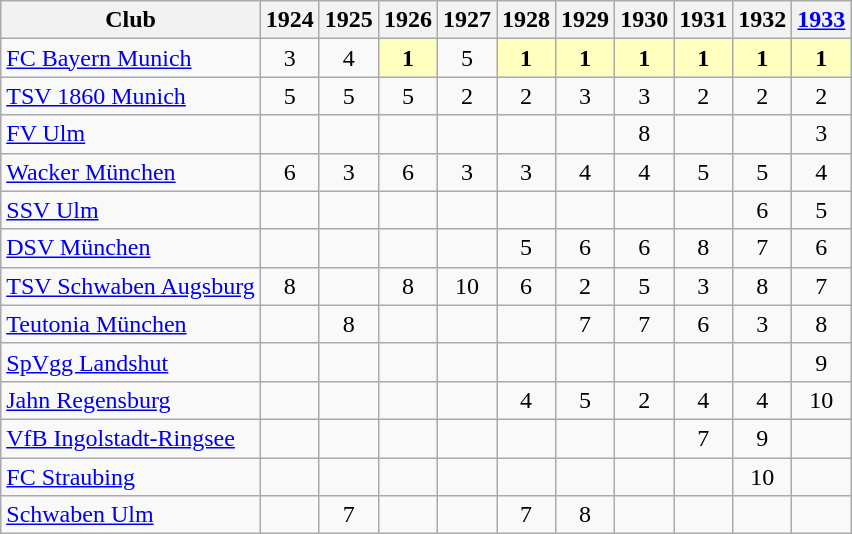<table class="wikitable">
<tr>
<th>Club</th>
<th>1924</th>
<th>1925</th>
<th>1926</th>
<th>1927</th>
<th>1928</th>
<th>1929</th>
<th>1930</th>
<th>1931</th>
<th>1932</th>
<th><a href='#'>1933</a></th>
</tr>
<tr align="center">
<td align="left"><a href='#'>FC Bayern Munich</a></td>
<td>3</td>
<td>4</td>
<td style="background:#ffffbf"><strong>1</strong></td>
<td>5</td>
<td style="background:#ffffbf"><strong>1</strong></td>
<td style="background:#ffffbf"><strong>1</strong></td>
<td style="background:#ffffbf"><strong>1</strong></td>
<td style="background:#ffffbf"><strong>1</strong></td>
<td style="background:#ffffbf"><strong>1</strong></td>
<td style="background:#ffffbf"><strong>1</strong></td>
</tr>
<tr align="center">
<td align="left"><a href='#'>TSV 1860 Munich</a></td>
<td>5</td>
<td>5</td>
<td>5</td>
<td>2</td>
<td>2</td>
<td>3</td>
<td>3</td>
<td>2</td>
<td>2</td>
<td>2</td>
</tr>
<tr align="center">
<td align="left"><a href='#'>FV Ulm</a></td>
<td></td>
<td></td>
<td></td>
<td></td>
<td></td>
<td></td>
<td>8</td>
<td></td>
<td></td>
<td>3</td>
</tr>
<tr align="center">
<td align="left"><a href='#'>Wacker München</a></td>
<td>6</td>
<td>3</td>
<td>6</td>
<td>3</td>
<td>3</td>
<td>4</td>
<td>4</td>
<td>5</td>
<td>5</td>
<td>4</td>
</tr>
<tr align="center">
<td align="left"><a href='#'>SSV Ulm</a></td>
<td></td>
<td></td>
<td></td>
<td></td>
<td></td>
<td></td>
<td></td>
<td></td>
<td>6</td>
<td>5</td>
</tr>
<tr align="center">
<td align="left"><a href='#'>DSV München</a></td>
<td></td>
<td></td>
<td></td>
<td></td>
<td>5</td>
<td>6</td>
<td>6</td>
<td>8</td>
<td>7</td>
<td>6</td>
</tr>
<tr align="center">
<td align="left"><a href='#'>TSV Schwaben Augsburg</a></td>
<td>8</td>
<td></td>
<td>8</td>
<td>10</td>
<td>6</td>
<td>2</td>
<td>5</td>
<td>3</td>
<td>8</td>
<td>7</td>
</tr>
<tr align="center">
<td align="left"><a href='#'>Teutonia München</a></td>
<td></td>
<td>8</td>
<td></td>
<td></td>
<td></td>
<td>7</td>
<td>7</td>
<td>6</td>
<td>3</td>
<td>8</td>
</tr>
<tr align="center">
<td align="left"><a href='#'>SpVgg Landshut</a></td>
<td></td>
<td></td>
<td></td>
<td></td>
<td></td>
<td></td>
<td></td>
<td></td>
<td></td>
<td>9</td>
</tr>
<tr align="center">
<td align="left"><a href='#'>Jahn Regensburg</a></td>
<td></td>
<td></td>
<td></td>
<td></td>
<td>4</td>
<td>5</td>
<td>2</td>
<td>4</td>
<td>4</td>
<td>10</td>
</tr>
<tr align="center">
<td align="left"><a href='#'>VfB Ingolstadt-Ringsee</a></td>
<td></td>
<td></td>
<td></td>
<td></td>
<td></td>
<td></td>
<td></td>
<td>7</td>
<td>9</td>
<td></td>
</tr>
<tr align="center">
<td align="left"><a href='#'>FC Straubing</a></td>
<td></td>
<td></td>
<td></td>
<td></td>
<td></td>
<td></td>
<td></td>
<td></td>
<td>10</td>
<td></td>
</tr>
<tr align="center">
<td align="left"><a href='#'>Schwaben Ulm</a></td>
<td></td>
<td>7</td>
<td></td>
<td></td>
<td>7</td>
<td>8</td>
<td></td>
<td></td>
<td></td>
<td></td>
</tr>
</table>
